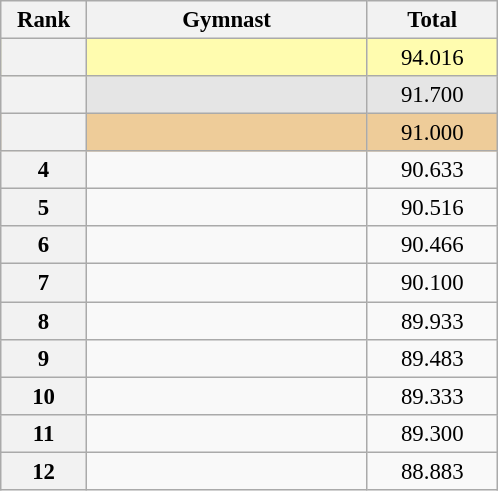<table class="wikitable sortable" style="text-align:center; font-size:95%">
<tr>
<th scope="col" style="width:50px;">Rank</th>
<th scope="col" style="width:180px;">Gymnast</th>
<th scope="col" style="width:80px;">Total</th>
</tr>
<tr style="background:#fffcaf;">
<th scope=row style="text-align:center"></th>
<td style="text-align:left;"></td>
<td>94.016</td>
</tr>
<tr style="background:#e5e5e5;">
<th scope=row style="text-align:center"></th>
<td style="text-align:left;"></td>
<td>91.700</td>
</tr>
<tr style="background:#ec9;">
<th scope=row style="text-align:center"></th>
<td style="text-align:left;"></td>
<td>91.000</td>
</tr>
<tr>
<th scope=row style="text-align:center">4</th>
<td style="text-align:left;"></td>
<td>90.633</td>
</tr>
<tr>
<th scope=row style="text-align:center">5</th>
<td style="text-align:left;"></td>
<td>90.516</td>
</tr>
<tr>
<th scope=row style="text-align:center">6</th>
<td style="text-align:left;"></td>
<td>90.466</td>
</tr>
<tr>
<th scope=row style="text-align:center">7</th>
<td style="text-align:left;"></td>
<td>90.100</td>
</tr>
<tr>
<th scope=row style="text-align:center">8</th>
<td style="text-align:left;"></td>
<td>89.933</td>
</tr>
<tr>
<th scope=row style="text-align:center">9</th>
<td style="text-align:left;"></td>
<td>89.483</td>
</tr>
<tr>
<th scope=row style="text-align:center">10</th>
<td style="text-align:left;"></td>
<td>89.333</td>
</tr>
<tr>
<th scope=row style="text-align:center">11</th>
<td style="text-align:left;"></td>
<td>89.300</td>
</tr>
<tr>
<th scope=row style="text-align:center">12</th>
<td style="text-align:left;"></td>
<td>88.883</td>
</tr>
</table>
